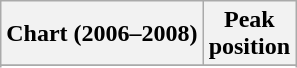<table class="wikitable sortable plainrowheaders" style="text-align:center">
<tr>
<th scope="col">Chart (2006–2008)</th>
<th scope="col">Peak<br>position</th>
</tr>
<tr>
</tr>
<tr>
</tr>
<tr>
</tr>
<tr>
</tr>
<tr>
</tr>
<tr>
</tr>
<tr>
</tr>
<tr>
</tr>
<tr>
</tr>
<tr>
</tr>
<tr>
</tr>
<tr>
</tr>
<tr>
</tr>
<tr>
</tr>
<tr>
</tr>
</table>
